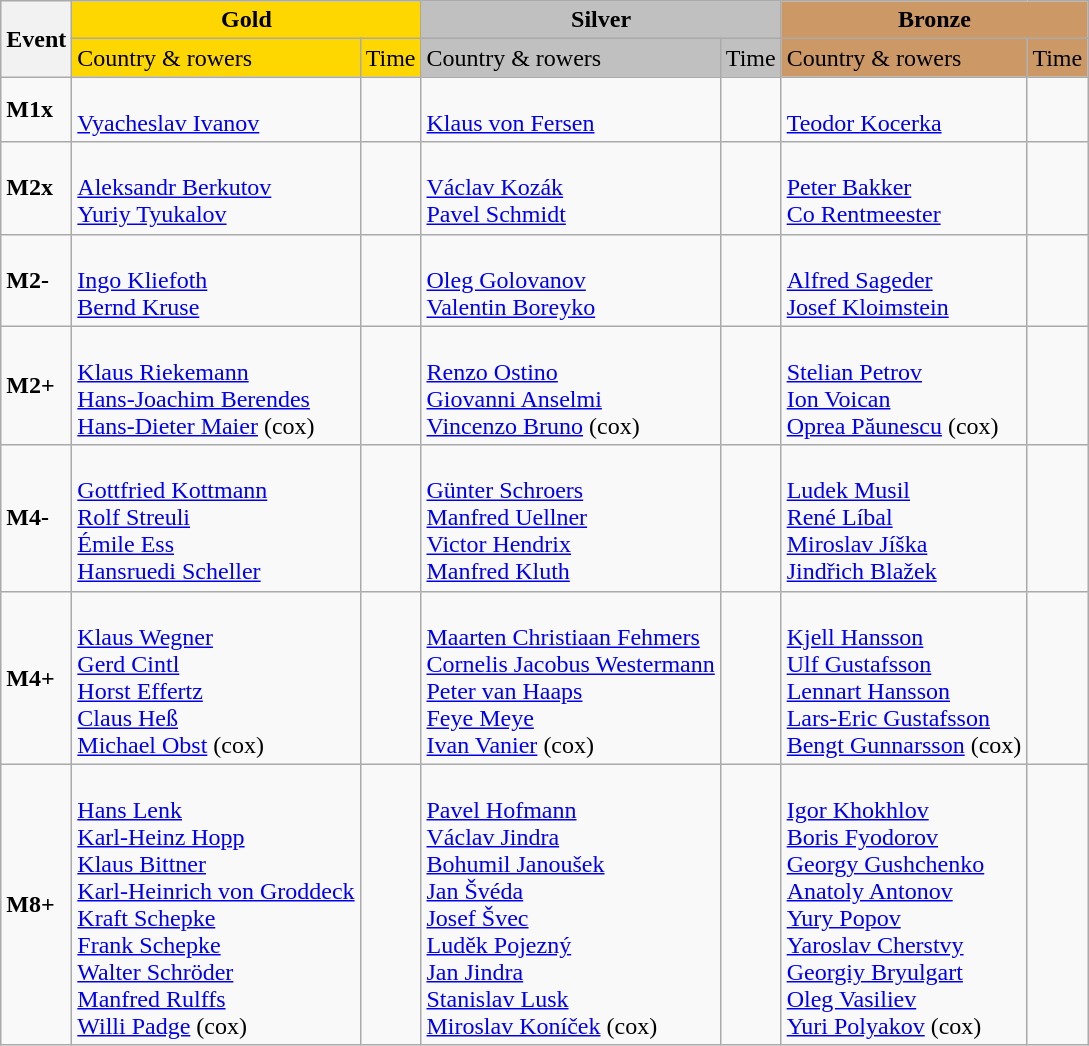<table class="wikitable">
<tr>
<th rowspan="2">Event</th>
<th colspan="2" style="background:gold;">Gold</th>
<th colspan="2" style="background:silver;">Silver</th>
<th colspan="2" style="background:#c96;">Bronze</th>
</tr>
<tr>
<td style="background:gold;">Country & rowers</td>
<td style="background:gold;">Time</td>
<td style="background:silver;">Country & rowers</td>
<td style="background:silver;">Time</td>
<td style="background:#c96;">Country & rowers</td>
<td style="background:#c96;">Time</td>
</tr>
<tr>
<td><strong>M1x</strong></td>
<td> <br> <a href='#'>Vyacheslav Ivanov</a></td>
<td></td>
<td> <br> <a href='#'>Klaus von Fersen</a></td>
<td></td>
<td> <br> <a href='#'>Teodor Kocerka</a></td>
<td></td>
</tr>
<tr>
<td><strong>M2x</strong></td>
<td> <br> <a href='#'>Aleksandr Berkutov</a> <br> <a href='#'>Yuriy Tyukalov</a></td>
<td></td>
<td> <br> <a href='#'>Václav Kozák</a> <br> <a href='#'>Pavel Schmidt</a></td>
<td></td>
<td> <br> <a href='#'>Peter Bakker</a> <br> <a href='#'>Co Rentmeester</a></td>
<td></td>
</tr>
<tr>
<td><strong>M2-</strong></td>
<td> <br> <a href='#'>Ingo Kliefoth</a> <br> <a href='#'>Bernd Kruse</a></td>
<td></td>
<td> <br> <a href='#'>Oleg Golovanov</a> <br> <a href='#'>Valentin Boreyko</a></td>
<td></td>
<td> <br> <a href='#'>Alfred Sageder</a> <br> <a href='#'>Josef Kloimstein</a></td>
<td></td>
</tr>
<tr>
<td><strong>M2+</strong></td>
<td> <br> <a href='#'>Klaus Riekemann</a> <br> <a href='#'>Hans-Joachim Berendes</a> <br> <a href='#'>Hans-Dieter Maier</a> (cox)</td>
<td></td>
<td> <br> <a href='#'>Renzo Ostino</a> <br> <a href='#'>Giovanni Anselmi</a> <br> <a href='#'>Vincenzo Bruno</a> (cox)</td>
<td></td>
<td> <br> <a href='#'>Stelian Petrov</a> <br> <a href='#'>Ion Voican</a> <br> <a href='#'>Oprea Păunescu</a> (cox)</td>
<td></td>
</tr>
<tr>
<td><strong>M4-</strong></td>
<td> <br> <a href='#'>Gottfried Kottmann</a> <br> <a href='#'>Rolf Streuli</a> <br> <a href='#'>Émile Ess</a> <br> <a href='#'>Hansruedi Scheller</a></td>
<td></td>
<td> <br> <a href='#'>Günter Schroers</a> <br> <a href='#'>Manfred Uellner</a> <br> <a href='#'>Victor Hendrix</a> <br> <a href='#'>Manfred Kluth</a></td>
<td></td>
<td> <br> <a href='#'>Ludek Musil</a> <br> <a href='#'>René Líbal</a> <br> <a href='#'>Miroslav Jíška</a> <br> <a href='#'>Jindřich Blažek</a></td>
<td></td>
</tr>
<tr>
<td><strong>M4+</strong></td>
<td> <br> <a href='#'>Klaus Wegner</a> <br> <a href='#'>Gerd Cintl</a> <br> <a href='#'>Horst Effertz</a> <br> <a href='#'>Claus Heß</a> <br> <a href='#'>Michael Obst</a> (cox)</td>
<td></td>
<td> <br> <a href='#'>Maarten Christiaan Fehmers</a> <br> <a href='#'>Cornelis Jacobus Westermann</a> <br> <a href='#'>Peter van Haaps</a> <br> <a href='#'>Feye Meye</a> <br> <a href='#'>Ivan Vanier</a> (cox)</td>
<td></td>
<td> <br> <a href='#'>Kjell Hansson</a> <br> <a href='#'>Ulf Gustafsson</a> <br> <a href='#'>Lennart Hansson</a> <br> <a href='#'>Lars-Eric Gustafsson</a> <br> <a href='#'>Bengt Gunnarsson</a> (cox)</td>
<td></td>
</tr>
<tr>
<td><strong>M8+</strong></td>
<td> <br> <a href='#'>Hans Lenk</a> <br> <a href='#'>Karl-Heinz Hopp</a> <br> <a href='#'>Klaus Bittner</a> <br> <a href='#'>Karl-Heinrich von Groddeck</a> <br> <a href='#'>Kraft Schepke</a> <br> <a href='#'>Frank Schepke</a> <br> <a href='#'>Walter Schröder</a> <br> <a href='#'>Manfred Rulffs</a> <br> <a href='#'>Willi Padge</a> (cox)</td>
<td></td>
<td> <br> <a href='#'>Pavel Hofmann</a> <br> <a href='#'>Václav Jindra</a> <br> <a href='#'>Bohumil Janoušek</a> <br> <a href='#'>Jan Švéda</a> <br> <a href='#'>Josef Švec</a> <br> <a href='#'>Luděk Pojezný</a> <br> <a href='#'>Jan Jindra</a> <br> <a href='#'>Stanislav Lusk</a> <br> <a href='#'>Miroslav Koníček</a> (cox)</td>
<td></td>
<td> <br> <a href='#'>Igor Khokhlov</a> <br> <a href='#'>Boris Fyodorov</a> <br> <a href='#'>Georgy Gushchenko</a> <br> <a href='#'>Anatoly Antonov</a> <br> <a href='#'>Yury Popov</a> <br> <a href='#'>Yaroslav Cherstvy</a> <br> <a href='#'>Georgiy Bryulgart</a> <br> <a href='#'>Oleg Vasiliev</a> <br> <a href='#'>Yuri Polyakov</a> (cox)</td>
<td></td>
</tr>
</table>
